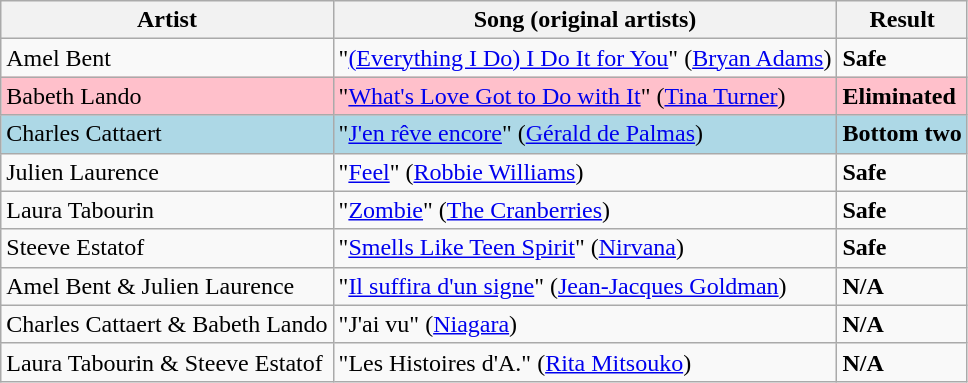<table class=wikitable>
<tr>
<th>Artist</th>
<th>Song (original artists)</th>
<th>Result</th>
</tr>
<tr>
<td>Amel Bent</td>
<td>"<a href='#'>(Everything I Do) I Do It for You</a>" (<a href='#'>Bryan Adams</a>)</td>
<td><strong>Safe</strong></td>
</tr>
<tr style="background:pink;">
<td>Babeth Lando</td>
<td>"<a href='#'>What's Love Got to Do with It</a>" (<a href='#'>Tina Turner</a>)</td>
<td><strong>Eliminated</strong></td>
</tr>
<tr style="background:lightblue;">
<td>Charles Cattaert</td>
<td>"<a href='#'>J'en rêve encore</a>" (<a href='#'>Gérald de Palmas</a>)</td>
<td><strong>Bottom two</strong></td>
</tr>
<tr>
<td>Julien Laurence</td>
<td>"<a href='#'>Feel</a>" (<a href='#'>Robbie Williams</a>)</td>
<td><strong>Safe</strong></td>
</tr>
<tr>
<td>Laura Tabourin</td>
<td>"<a href='#'>Zombie</a>" (<a href='#'>The Cranberries</a>)</td>
<td><strong>Safe</strong></td>
</tr>
<tr>
<td>Steeve Estatof</td>
<td>"<a href='#'>Smells Like Teen Spirit</a>" (<a href='#'>Nirvana</a>)</td>
<td><strong>Safe</strong></td>
</tr>
<tr>
<td>Amel Bent & Julien Laurence</td>
<td>"<a href='#'>Il suffira d'un signe</a>" (<a href='#'>Jean-Jacques Goldman</a>)</td>
<td><strong>N/A</strong></td>
</tr>
<tr>
<td>Charles Cattaert & Babeth Lando</td>
<td>"J'ai vu" (<a href='#'>Niagara</a>)</td>
<td><strong>N/A</strong></td>
</tr>
<tr>
<td>Laura Tabourin & Steeve Estatof</td>
<td>"Les Histoires d'A." (<a href='#'>Rita Mitsouko</a>)</td>
<td><strong>N/A</strong></td>
</tr>
</table>
